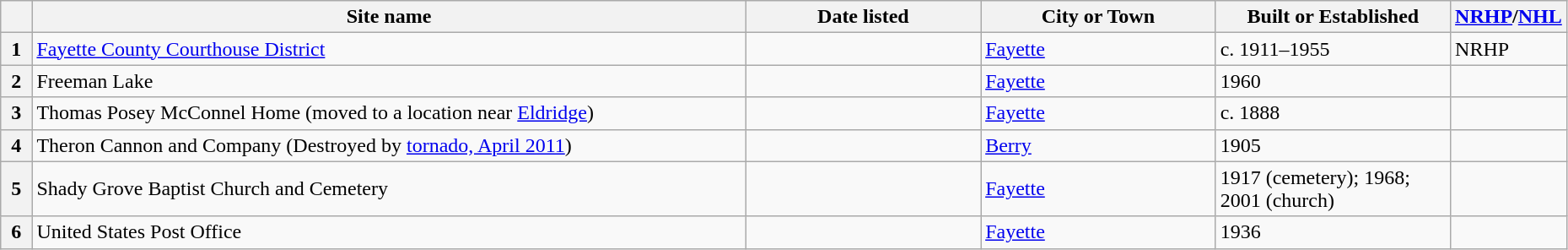<table class="wikitable" style="width:98%">
<tr>
<th width = 2%  ></th>
<th><strong>Site name</strong></th>
<th width = 15% ><strong>Date listed</strong></th>
<th width = 15% ><strong>City or Town</strong></th>
<th width = 15% ><strong>Built or Established</strong></th>
<th width = 5%  ><strong><a href='#'>NRHP</a>/<a href='#'>NHL</a></strong></th>
</tr>
<tr ->
<th>1</th>
<td><a href='#'>Fayette County Courthouse District</a></td>
<td></td>
<td><a href='#'>Fayette</a></td>
<td>c. 1911–1955</td>
<td>NRHP</td>
</tr>
<tr ->
<th>2</th>
<td>Freeman Lake</td>
<td></td>
<td><a href='#'>Fayette</a></td>
<td>1960</td>
<td></td>
</tr>
<tr ->
<th>3</th>
<td>Thomas Posey McConnel Home (moved to a location near <a href='#'>Eldridge</a>)</td>
<td></td>
<td><a href='#'>Fayette</a></td>
<td>c. 1888</td>
<td></td>
</tr>
<tr ->
<th>4</th>
<td>Theron Cannon and Company (Destroyed by <a href='#'>tornado, April 2011</a>)</td>
<td></td>
<td><a href='#'>Berry</a></td>
<td>1905</td>
<td></td>
</tr>
<tr ->
<th>5</th>
<td>Shady Grove Baptist Church and Cemetery</td>
<td></td>
<td><a href='#'>Fayette</a></td>
<td>1917 (cemetery); 1968; 2001 (church)</td>
<td></td>
</tr>
<tr ->
<th>6</th>
<td>United States Post Office</td>
<td></td>
<td><a href='#'>Fayette</a></td>
<td>1936</td>
<td></td>
</tr>
</table>
